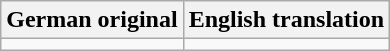<table class="wikitable">
<tr>
<th>German original</th>
<th>English translation</th>
</tr>
<tr style="white-space:nowrap;text-align:center;vertical-align:top;">
<td></td>
<td></td>
</tr>
</table>
